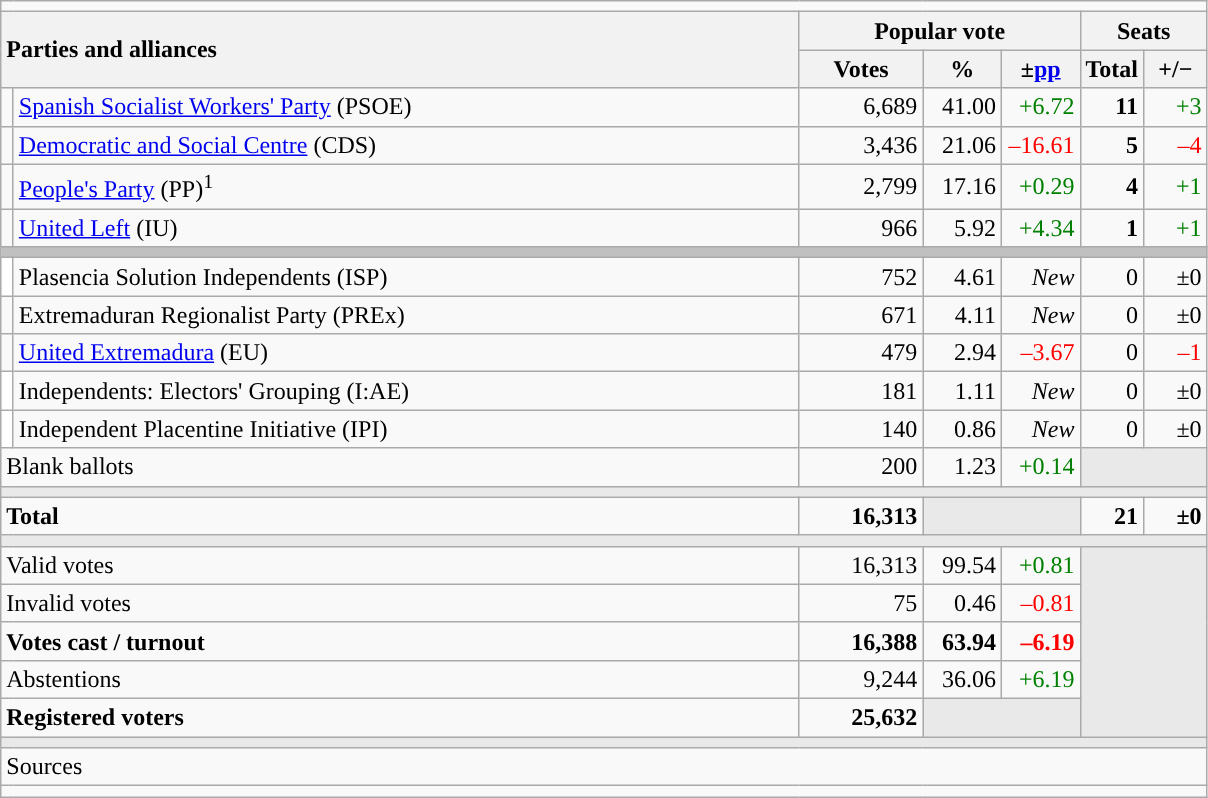<table class="wikitable" style="text-align:right;">
<tr>
<td colspan="7"></td>
</tr>
<tr>
<th style="text-align:left;" rowspan="2" colspan="2" width="525">Parties and alliances</th>
<th colspan="3">Popular vote</th>
<th colspan="2">Seats</th>
</tr>
<tr>
<th width="75">Votes</th>
<th width="45">%</th>
<th width="45">±<a href='#'>pp</a></th>
<th width="35">Total</th>
<th width="35">+/−</th>
</tr>
<tr>
<td width="1" style="color:inherit;background:"></td>
<td align="left"><a href='#'>Spanish Socialist Workers' Party</a> (PSOE)</td>
<td>6,689</td>
<td>41.00</td>
<td style="color:green;">+6.72</td>
<td><strong>11</strong></td>
<td style="color:green;">+3</td>
</tr>
<tr>
<td style="color:inherit;background:"></td>
<td align="left"><a href='#'>Democratic and Social Centre</a> (CDS)</td>
<td>3,436</td>
<td>21.06</td>
<td style="color:red;">–16.61</td>
<td><strong>5</strong></td>
<td style="color:red;">–4</td>
</tr>
<tr>
<td style="color:inherit;background:"></td>
<td align="left"><a href='#'>People's Party</a> (PP)<sup>1</sup></td>
<td>2,799</td>
<td>17.16</td>
<td style="color:green;">+0.29</td>
<td><strong>4</strong></td>
<td style="color:green;">+1</td>
</tr>
<tr>
<td style="color:inherit;background:"></td>
<td align="left"><a href='#'>United Left</a> (IU)</td>
<td>966</td>
<td>5.92</td>
<td style="color:green;">+4.34</td>
<td><strong>1</strong></td>
<td style="color:green;">+1</td>
</tr>
<tr>
<td colspan="7" bgcolor="#C0C0C0"></td>
</tr>
<tr>
<td bgcolor="white"></td>
<td align="left">Plasencia Solution Independents (ISP)</td>
<td>752</td>
<td>4.61</td>
<td><em>New</em></td>
<td>0</td>
<td>±0</td>
</tr>
<tr>
<td style="color:inherit;background:"></td>
<td align="left">Extremaduran Regionalist Party (PREx)</td>
<td>671</td>
<td>4.11</td>
<td><em>New</em></td>
<td>0</td>
<td>±0</td>
</tr>
<tr>
<td style="color:inherit;background:"></td>
<td align="left"><a href='#'>United Extremadura</a> (EU)</td>
<td>479</td>
<td>2.94</td>
<td style="color:red;">–3.67</td>
<td>0</td>
<td style="color:red;">–1</td>
</tr>
<tr>
<td bgcolor="white"></td>
<td align="left">Independents: Electors' Grouping (I:AE)</td>
<td>181</td>
<td>1.11</td>
<td><em>New</em></td>
<td>0</td>
<td>±0</td>
</tr>
<tr>
<td bgcolor="white"></td>
<td align="left">Independent Placentine Initiative (IPI)</td>
<td>140</td>
<td>0.86</td>
<td><em>New</em></td>
<td>0</td>
<td>±0</td>
</tr>
<tr>
<td align="left" colspan="2">Blank ballots</td>
<td>200</td>
<td>1.23</td>
<td style="color:green;">+0.14</td>
<td bgcolor="#E9E9E9" colspan="2"></td>
</tr>
<tr>
<td colspan="7" bgcolor="#E9E9E9"></td>
</tr>
<tr style="font-weight:bold;">
<td align="left" colspan="2">Total</td>
<td>16,313</td>
<td bgcolor="#E9E9E9" colspan="2"></td>
<td>21</td>
<td>±0</td>
</tr>
<tr>
<td colspan="7" bgcolor="#E9E9E9"></td>
</tr>
<tr>
<td align="left" colspan="2">Valid votes</td>
<td>16,313</td>
<td>99.54</td>
<td style="color:green;">+0.81</td>
<td bgcolor="#E9E9E9" colspan="2" rowspan="5"></td>
</tr>
<tr>
<td align="left" colspan="2">Invalid votes</td>
<td>75</td>
<td>0.46</td>
<td style="color:red;">–0.81</td>
</tr>
<tr style="font-weight:bold;">
<td align="left" colspan="2">Votes cast / turnout</td>
<td>16,388</td>
<td>63.94</td>
<td style="color:red;">–6.19</td>
</tr>
<tr>
<td align="left" colspan="2">Abstentions</td>
<td>9,244</td>
<td>36.06</td>
<td style="color:green;">+6.19</td>
</tr>
<tr style="font-weight:bold;">
<td align="left" colspan="2">Registered voters</td>
<td>25,632</td>
<td bgcolor="#E9E9E9" colspan="2"></td>
</tr>
<tr>
<td colspan="7" bgcolor="#E9E9E9"></td>
</tr>
<tr>
<td align="left" colspan="7">Sources</td>
</tr>
<tr>
<td colspan="7" style="text-align:left; max-width:790px;"></td>
</tr>
</table>
